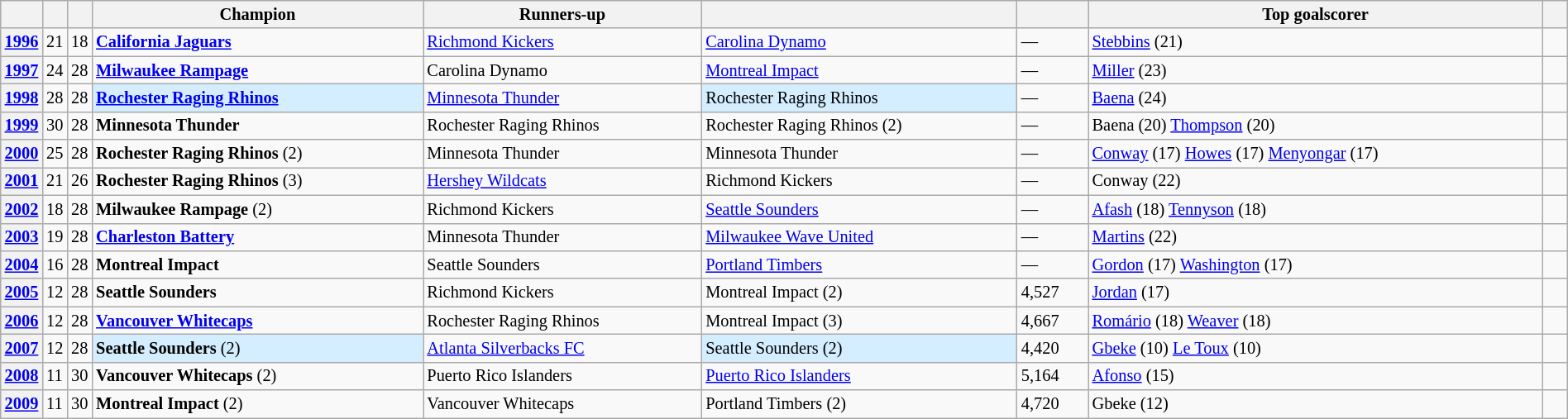<table class="wikitable plainrowheaders sortable" style="font-size:85%; width:100%">
<tr>
<th style="width:1em"></th>
<th style="width:1em"></th>
<th style="width:1em"></th>
<th>Champion</th>
<th>Runners-up</th>
<th></th>
<th></th>
<th>Top goalscorer</th>
<th class="unsortable" style="width:1em"></th>
</tr>
<tr>
<th scope="row"><strong><a href='#'>1996</a></strong></th>
<td>21</td>
<td>18</td>
<td><strong><a href='#'>California Jaguars</a></strong></td>
<td><a href='#'>Richmond Kickers</a></td>
<td><a href='#'>Carolina Dynamo</a></td>
<td>—</td>
<td data-sort-value="21"> <a href='#'>Stebbins</a> (21)</td>
<td></td>
</tr>
<tr>
<th scope="row"><strong><a href='#'>1997</a></strong></th>
<td>24</td>
<td>28</td>
<td><strong><a href='#'>Milwaukee Rampage</a></strong></td>
<td>Carolina Dynamo</td>
<td><a href='#'>Montreal Impact</a></td>
<td>—</td>
<td data-sort-value="23"> <a href='#'>Miller</a> (23)</td>
<td></td>
</tr>
<tr>
<th scope="row"><strong><a href='#'>1998</a></strong></th>
<td>28</td>
<td>28</td>
<td style="background:#d4eeff"><strong><a href='#'>Rochester Raging Rhinos</a></strong> </td>
<td><a href='#'>Minnesota Thunder</a></td>
<td style="background:#d4eeff">Rochester Raging Rhinos </td>
<td>—</td>
<td data-sort-value="24"> <a href='#'>Baena</a> (24)</td>
<td></td>
</tr>
<tr>
<th scope="row"><strong><a href='#'>1999</a></strong></th>
<td>30</td>
<td>28</td>
<td><strong>Minnesota Thunder</strong></td>
<td>Rochester Raging Rhinos</td>
<td>Rochester Raging Rhinos (2)</td>
<td>—</td>
<td data-sort-value="20"> Baena (20) <a href='#'>Thompson</a> (20)</td>
<td></td>
</tr>
<tr>
<th scope="row"><strong><a href='#'>2000</a></strong></th>
<td>25</td>
<td>28</td>
<td><strong>Rochester Raging Rhinos</strong> (2)</td>
<td>Minnesota Thunder</td>
<td>Minnesota Thunder</td>
<td>—</td>
<td data-sort-value="17"> <a href='#'>Conway</a> (17) <a href='#'>Howes</a> (17) <a href='#'>Menyongar</a> (17)</td>
<td></td>
</tr>
<tr>
<th scope="row"><strong><a href='#'>2001</a></strong></th>
<td>21</td>
<td>26</td>
<td><strong>Rochester Raging Rhinos</strong> (3)</td>
<td><a href='#'>Hershey Wildcats</a></td>
<td>Richmond Kickers</td>
<td>—</td>
<td data-sort-value="22"> Conway (22)</td>
<td></td>
</tr>
<tr>
<th scope="row"><strong><a href='#'>2002</a></strong></th>
<td>18</td>
<td>28</td>
<td><strong>Milwaukee Rampage</strong> (2)</td>
<td>Richmond Kickers</td>
<td><a href='#'>Seattle Sounders</a></td>
<td>—</td>
<td data-sort-value="18"> <a href='#'>Afash</a> (18) <a href='#'>Tennyson</a> (18)</td>
<td></td>
</tr>
<tr>
<th scope="row"><strong><a href='#'>2003</a></strong></th>
<td>19</td>
<td>28</td>
<td><strong><a href='#'>Charleston Battery</a></strong></td>
<td>Minnesota Thunder</td>
<td><a href='#'>Milwaukee Wave United</a></td>
<td>—</td>
<td data-sort-value="22"> <a href='#'>Martins</a> (22)</td>
<td></td>
</tr>
<tr>
<th scope="row"><strong><a href='#'>2004</a></strong></th>
<td>16</td>
<td>28</td>
<td><strong>Montreal Impact</strong></td>
<td>Seattle Sounders</td>
<td><a href='#'>Portland Timbers</a></td>
<td>—</td>
<td data-sort-value="17"> <a href='#'>Gordon</a> (17) <a href='#'>Washington</a> (17)</td>
<td></td>
</tr>
<tr>
<th scope="row"><strong><a href='#'>2005</a></strong></th>
<td>12</td>
<td>28</td>
<td><strong>Seattle Sounders</strong></td>
<td>Richmond Kickers</td>
<td>Montreal Impact (2)</td>
<td>4,527</td>
<td data-sort-value="17"> <a href='#'>Jordan</a> (17)</td>
<td></td>
</tr>
<tr>
<th scope="row"><strong><a href='#'>2006</a></strong></th>
<td>12</td>
<td>28</td>
<td><strong><a href='#'>Vancouver Whitecaps</a></strong></td>
<td>Rochester Raging Rhinos</td>
<td>Montreal Impact (3)</td>
<td>4,667</td>
<td data-sort-value="18"> <a href='#'>Romário</a> (18) <a href='#'>Weaver</a> (18)</td>
<td></td>
</tr>
<tr>
<th scope="row"><strong><a href='#'>2007</a></strong></th>
<td>12</td>
<td>28</td>
<td style="background:#d4eeff"><strong>Seattle Sounders</strong> (2) </td>
<td><a href='#'>Atlanta Silverbacks FC</a></td>
<td style="background:#d4eeff">Seattle Sounders (2) </td>
<td>4,420</td>
<td data-sort-value="10"> <a href='#'>Gbeke</a> (10) <a href='#'>Le Toux</a> (10)</td>
<td></td>
</tr>
<tr>
<th scope="row"><strong><a href='#'>2008</a></strong></th>
<td>11</td>
<td>30</td>
<td><strong>Vancouver Whitecaps</strong> (2)</td>
<td>Puerto Rico Islanders</td>
<td><a href='#'>Puerto Rico Islanders</a></td>
<td>5,164</td>
<td data-sort-value="15"> <a href='#'>Afonso</a> (15)</td>
<td></td>
</tr>
<tr>
<th scope="row"><strong><a href='#'>2009</a></strong></th>
<td>11</td>
<td>30</td>
<td><strong>Montreal Impact</strong> (2)</td>
<td>Vancouver Whitecaps</td>
<td>Portland Timbers (2)</td>
<td>4,720</td>
<td data-sort-value="12"> Gbeke (12)</td>
<td></td>
</tr>
</table>
